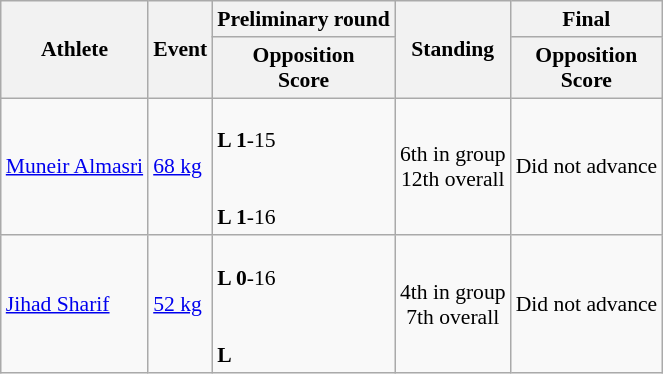<table class=wikitable style="font-size:90%">
<tr>
<th rowspan="2">Athlete</th>
<th rowspan="2">Event</th>
<th>Preliminary round</th>
<th rowspan="2">Standing</th>
<th>Final</th>
</tr>
<tr>
<th>Opposition <br>Score</th>
<th>Opposition <br>Score</th>
</tr>
<tr>
<td><a href='#'>Muneir Almasri</a><br></td>
<td><a href='#'>68 kg</a></td>
<td><br><strong>L 1</strong>-15<br><br><br><strong>L 1</strong>-16</td>
<td align=center>6th in group<br>12th overall</td>
<td align=center>Did not advance</td>
</tr>
<tr>
<td><a href='#'>Jihad Sharif</a><br></td>
<td><a href='#'>52 kg</a></td>
<td><br><strong>L 0</strong>-16<br><br><br><strong>L</strong></td>
<td align=center>4th in group<br>7th overall</td>
<td align=center>Did not advance</td>
</tr>
</table>
